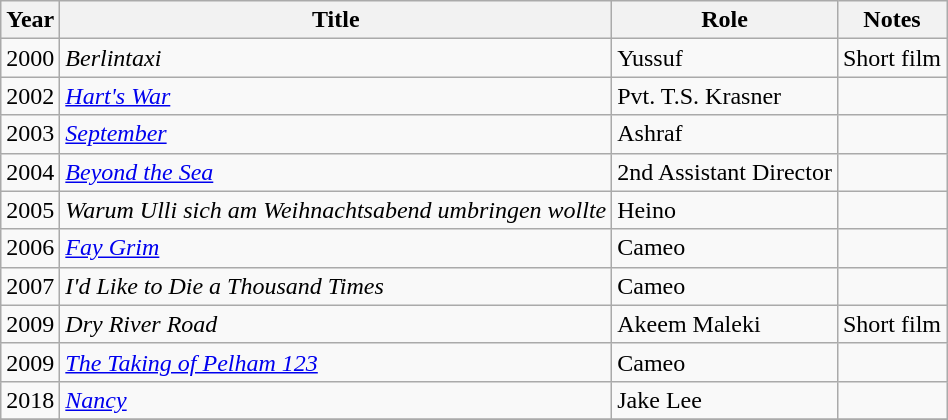<table class="wikitable sortable">
<tr>
<th>Year</th>
<th>Title</th>
<th>Role</th>
<th class="unsortable">Notes</th>
</tr>
<tr>
<td>2000</td>
<td><em>Berlintaxi</em></td>
<td>Yussuf</td>
<td>Short film</td>
</tr>
<tr>
<td>2002</td>
<td><em><a href='#'>Hart's War</a></em></td>
<td>Pvt. T.S. Krasner</td>
<td></td>
</tr>
<tr>
<td>2003</td>
<td><em><a href='#'>September</a></em></td>
<td>Ashraf</td>
<td></td>
</tr>
<tr>
<td>2004</td>
<td><em><a href='#'>Beyond the Sea</a></em></td>
<td>2nd Assistant Director</td>
<td></td>
</tr>
<tr>
<td>2005</td>
<td><em>Warum Ulli sich am Weihnachtsabend umbringen wollte</em></td>
<td>Heino</td>
<td></td>
</tr>
<tr>
<td>2006</td>
<td><em><a href='#'>Fay Grim</a> </em></td>
<td>Cameo</td>
<td></td>
</tr>
<tr>
<td>2007</td>
<td><em>I'd Like to Die a Thousand Times</em></td>
<td>Cameo</td>
<td></td>
</tr>
<tr>
<td>2009</td>
<td><em>Dry River Road </em></td>
<td>Akeem Maleki</td>
<td>Short film</td>
</tr>
<tr>
<td>2009</td>
<td><em><a href='#'>The Taking of Pelham 123</a></em></td>
<td>Cameo</td>
<td></td>
</tr>
<tr>
<td>2018</td>
<td><em><a href='#'>Nancy</a></em></td>
<td>Jake Lee</td>
<td></td>
</tr>
<tr>
</tr>
</table>
